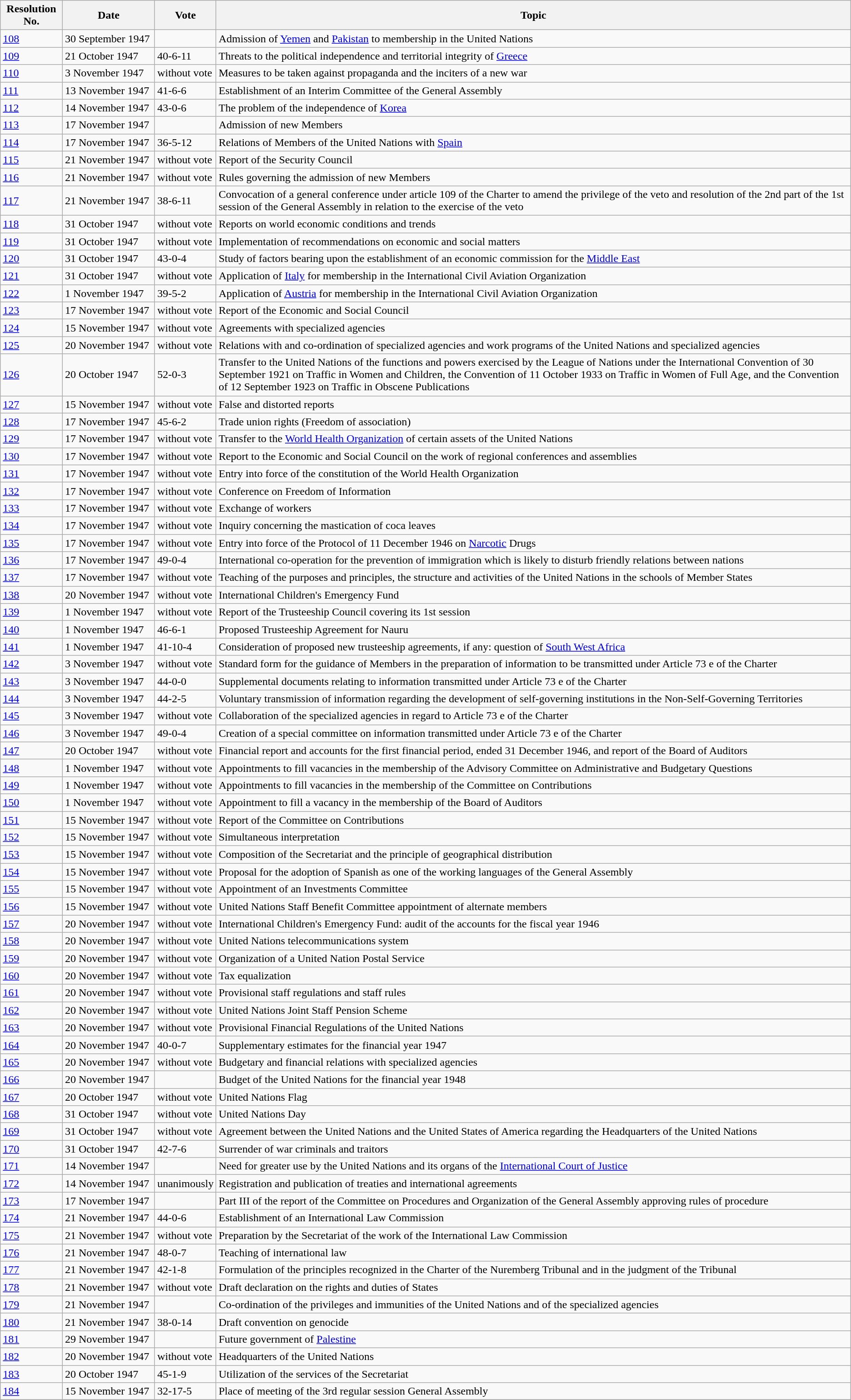<table class="wikitable sortable" align="center">
<tr>
<th>Resolution No.</th>
<th data-sort-type="date" style="width:8em;">Date</th>
<th class="unsortable">Vote</th>
<th class="unsortable">Topic</th>
</tr>
<tr>
<td><a href='#'>108</a></td>
<td>30 September 1947</td>
<td></td>
<td>Admission of <a href='#'>Yemen</a> and <a href='#'>Pakistan</a> to membership in the United Nations</td>
</tr>
<tr>
<td><a href='#'>109</a></td>
<td>21 October 1947</td>
<td>40-6-11</td>
<td>Threats to the political independence and territorial integrity of <a href='#'>Greece</a></td>
</tr>
<tr>
<td><a href='#'>110</a></td>
<td>3 November 1947</td>
<td>without vote</td>
<td>Measures to be taken against propaganda and the inciters of a new war</td>
</tr>
<tr>
<td><a href='#'>111</a></td>
<td>13 November 1947</td>
<td>41-6-6</td>
<td>Establishment of an Interim Committee of the General Assembly</td>
</tr>
<tr>
<td><a href='#'>112</a></td>
<td>14 November 1947</td>
<td>43-0-6</td>
<td>The problem of the independence of <a href='#'>Korea</a></td>
</tr>
<tr>
<td><a href='#'>113</a></td>
<td>17 November 1947</td>
<td></td>
<td>Admission of new Members</td>
</tr>
<tr>
<td><a href='#'>114</a></td>
<td>17 November 1947</td>
<td>36-5-12</td>
<td>Relations of Members of the United Nations with <a href='#'>Spain</a></td>
</tr>
<tr>
<td><a href='#'>115</a></td>
<td>21 November 1947</td>
<td>without vote</td>
<td>Report of the Security Council</td>
</tr>
<tr>
<td><a href='#'>116</a></td>
<td>21 November 1947</td>
<td>without vote</td>
<td>Rules governing the admission of new Members</td>
</tr>
<tr>
<td><a href='#'>117</a></td>
<td>21 November 1947</td>
<td>38-6-11</td>
<td>Convocation of a general conference under article 109 of the Charter to amend the privilege of the veto and resolution of the 2nd part of the 1st session of the General Assembly in relation to the exercise of the veto</td>
</tr>
<tr>
<td><a href='#'>118</a></td>
<td>31 October 1947</td>
<td>without vote</td>
<td>Reports on world economic conditions and trends</td>
</tr>
<tr>
<td><a href='#'>119</a></td>
<td>31 October 1947</td>
<td>without vote</td>
<td>Implementation of recommendations on economic and social matters</td>
</tr>
<tr>
<td><a href='#'>120</a></td>
<td>31 October 1947</td>
<td>43-0-4</td>
<td>Study of factors bearing upon the establishment of an economic commission for the <a href='#'>Middle East</a></td>
</tr>
<tr>
<td><a href='#'>121</a></td>
<td>31 October 1947</td>
<td>without vote</td>
<td>Application of <a href='#'>Italy</a> for membership in the International Civil Aviation Organization</td>
</tr>
<tr>
<td><a href='#'>122</a></td>
<td>1 November 1947</td>
<td>39-5-2</td>
<td>Application of <a href='#'>Austria</a> for membership in the International Civil Aviation Organization</td>
</tr>
<tr>
<td><a href='#'>123</a></td>
<td>17 November 1947</td>
<td>without vote</td>
<td>Report of the Economic and Social Council</td>
</tr>
<tr>
<td><a href='#'>124</a></td>
<td>15 November 1947</td>
<td>without vote</td>
<td>Agreements with specialized agencies</td>
</tr>
<tr>
<td><a href='#'>125</a></td>
<td>20 November 1947</td>
<td>without vote</td>
<td>Relations with and co-ordination of specialized agencies and work programs of the United Nations and specialized agencies</td>
</tr>
<tr>
<td><a href='#'>126</a></td>
<td>20 October 1947</td>
<td>52-0-3</td>
<td>Transfer to the United Nations of the functions and powers exercised by the League of Nations under the International Convention of 30 September 1921 on Traffic in Women and Children, the Convention of 11 October 1933 on Traffic in Women of Full Age, and the Convention of 12 September 1923 on Traffic in Obscene Publications</td>
</tr>
<tr>
<td><a href='#'>127</a></td>
<td>15 November 1947</td>
<td>without vote</td>
<td>False and distorted reports</td>
</tr>
<tr>
<td><a href='#'>128</a></td>
<td>17 November 1947</td>
<td>45-6-2</td>
<td>Trade union rights (Freedom of association)</td>
</tr>
<tr>
<td><a href='#'>129</a></td>
<td>17 November 1947</td>
<td>without vote</td>
<td>Transfer to the <a href='#'>World Health Organization</a> of certain assets of the United Nations</td>
</tr>
<tr>
<td><a href='#'>130</a></td>
<td>17 November 1947</td>
<td>without vote</td>
<td>Report to the Economic and Social Council on the work of regional conferences and assemblies</td>
</tr>
<tr>
<td><a href='#'>131</a></td>
<td>17 November 1947</td>
<td>without vote</td>
<td>Entry into force of the constitution of the World Health Organization</td>
</tr>
<tr>
<td><a href='#'>132</a></td>
<td>17 November 1947</td>
<td>without vote</td>
<td>Conference on Freedom of Information</td>
</tr>
<tr>
<td><a href='#'>133</a></td>
<td>17 November 1947</td>
<td>without vote</td>
<td>Exchange of workers</td>
</tr>
<tr>
<td><a href='#'>134</a></td>
<td>17 November 1947</td>
<td>without vote</td>
<td>Inquiry concerning the mastication of coca leaves</td>
</tr>
<tr>
<td><a href='#'>135</a></td>
<td>17 November 1947</td>
<td>without vote</td>
<td>Entry into force of the Protocol of 11 December 1946 on <a href='#'>Narcotic</a> Drugs</td>
</tr>
<tr>
<td><a href='#'>136</a></td>
<td>17 November 1947</td>
<td>49-0-4</td>
<td>International co-operation for the prevention of immigration which is likely to disturb friendly relations between nations</td>
</tr>
<tr>
<td><a href='#'>137</a></td>
<td>17 November 1947</td>
<td>without vote</td>
<td>Teaching of the purposes and principles, the structure and activities of the United Nations in the schools of Member States</td>
</tr>
<tr>
<td><a href='#'>138</a></td>
<td>20 November 1947</td>
<td>without vote</td>
<td>International Children's Emergency Fund</td>
</tr>
<tr>
<td><a href='#'>139</a></td>
<td>1 November 1947</td>
<td>without vote</td>
<td>Report of the Trusteeship Council covering its 1st session</td>
</tr>
<tr>
<td><a href='#'>140</a></td>
<td>1 November 1947</td>
<td>46-6-1</td>
<td>Proposed Trusteeship Agreement for Nauru</td>
</tr>
<tr>
<td><a href='#'>141</a></td>
<td>1 November 1947</td>
<td>41-10-4</td>
<td>Consideration of proposed new trusteeship agreements, if any: question of <a href='#'>South West Africa</a></td>
</tr>
<tr>
<td><a href='#'>142</a></td>
<td>3 November 1947</td>
<td>without vote</td>
<td>Standard form for the guidance of Members in the preparation of information to be transmitted under Article 73 e of the Charter</td>
</tr>
<tr>
<td><a href='#'>143</a></td>
<td>3 November 1947</td>
<td>44-0-0</td>
<td>Supplemental documents relating to information transmitted under Article 73 e of the Charter</td>
</tr>
<tr>
<td><a href='#'>144</a></td>
<td>3 November 1947</td>
<td>44-2-5</td>
<td>Voluntary transmission of information regarding the development of self-governing institutions in the Non-Self-Governing Territories</td>
</tr>
<tr>
<td><a href='#'>145</a></td>
<td>3 November 1947</td>
<td>without vote</td>
<td>Collaboration of the specialized agencies in regard to Article 73 e of the Charter</td>
</tr>
<tr>
<td><a href='#'>146</a></td>
<td>3 November 1947</td>
<td>49-0-4</td>
<td>Creation of a special committee on information transmitted under Article 73 e of the Charter</td>
</tr>
<tr>
<td><a href='#'>147</a></td>
<td>20 October 1947</td>
<td>without vote</td>
<td>Financial report and accounts for the first financial period, ended 31 December 1946, and report of the Board of Auditors</td>
</tr>
<tr>
<td><a href='#'>148</a></td>
<td>1 November 1947</td>
<td>without vote</td>
<td>Appointments to fill vacancies in the membership of the Advisory Committee on Administrative and Budgetary Questions</td>
</tr>
<tr>
<td><a href='#'>149</a></td>
<td>1 November 1947</td>
<td>without vote</td>
<td>Appointments to fill vacancies in the membership of the Committee on Contributions</td>
</tr>
<tr>
<td><a href='#'>150</a></td>
<td>1 November 1947</td>
<td>without vote</td>
<td>Appointment to fill a vacancy in the membership of the Board of Auditors</td>
</tr>
<tr>
<td><a href='#'>151</a></td>
<td>15 November 1947</td>
<td>without vote</td>
<td>Report of the Committee on Contributions</td>
</tr>
<tr>
<td><a href='#'>152</a></td>
<td>15 November 1947</td>
<td>without vote</td>
<td>Simultaneous interpretation</td>
</tr>
<tr>
<td><a href='#'>153</a></td>
<td>15 November 1947</td>
<td>without vote</td>
<td>Composition of the Secretariat and the principle of geographical distribution</td>
</tr>
<tr>
<td><a href='#'>154</a></td>
<td>15 November 1947</td>
<td>without vote</td>
<td>Proposal for the adoption of Spanish as one of the working languages of the General Assembly</td>
</tr>
<tr>
<td><a href='#'>155</a></td>
<td>15 November 1947</td>
<td>without vote</td>
<td>Appointment of an Investments Committee</td>
</tr>
<tr>
<td><a href='#'>156</a></td>
<td>15 November 1947</td>
<td>without vote</td>
<td>United Nations Staff Benefit Committee appointment of alternate members</td>
</tr>
<tr>
<td><a href='#'>157</a></td>
<td>20 November 1947</td>
<td>without vote</td>
<td>International Children's Emergency Fund: audit of the accounts for the fiscal year 1946</td>
</tr>
<tr>
<td><a href='#'>158</a></td>
<td>20 November 1947</td>
<td>without vote</td>
<td>United Nations telecommunications system</td>
</tr>
<tr>
<td><a href='#'>159</a></td>
<td>20 November 1947</td>
<td>without vote</td>
<td>Organization of a United Nation Postal Service</td>
</tr>
<tr>
<td><a href='#'>160</a></td>
<td>20 November 1947</td>
<td>without vote</td>
<td>Tax equalization</td>
</tr>
<tr>
<td><a href='#'>161</a></td>
<td>20 November 1947</td>
<td>without vote</td>
<td>Provisional staff regulations and staff rules</td>
</tr>
<tr>
<td><a href='#'>162</a></td>
<td>20 November 1947</td>
<td>without vote</td>
<td>United Nations Joint Staff Pension Scheme</td>
</tr>
<tr>
<td><a href='#'>163</a></td>
<td>20 November 1947</td>
<td>without vote</td>
<td>Provisional Financial Regulations of the United Nations</td>
</tr>
<tr>
<td><a href='#'>164</a></td>
<td>20 November 1947</td>
<td>40-0-7</td>
<td>Supplementary estimates for the financial year 1947</td>
</tr>
<tr>
<td><a href='#'>165</a></td>
<td>20 November 1947</td>
<td>without vote</td>
<td>Budgetary and financial relations with specialized agencies</td>
</tr>
<tr>
<td><a href='#'>166</a></td>
<td>20 November 1947</td>
<td></td>
<td>Budget of the United Nations for the financial year 1948</td>
</tr>
<tr>
<td><a href='#'>167</a></td>
<td>20 October 1947</td>
<td>without vote</td>
<td>United Nations Flag</td>
</tr>
<tr>
<td><a href='#'>168</a></td>
<td>31 October 1947</td>
<td>without vote</td>
<td>United Nations Day</td>
</tr>
<tr>
<td><a href='#'>169</a></td>
<td>31 October 1947</td>
<td>without vote</td>
<td>Agreement between the United Nations and the United States of America regarding the Headquarters of the United Nations</td>
</tr>
<tr>
<td><a href='#'>170</a></td>
<td>31 October 1947</td>
<td>42-7-6</td>
<td>Surrender of war criminals and traitors</td>
</tr>
<tr>
<td><a href='#'>171</a></td>
<td>14 November 1947</td>
<td></td>
<td>Need for greater use by the United Nations and its organs of the <a href='#'>International Court of Justice</a></td>
</tr>
<tr>
<td><a href='#'>172</a></td>
<td>14 November 1947</td>
<td>unanimously</td>
<td>Registration and publication of treaties and international agreements</td>
</tr>
<tr>
<td><a href='#'>173</a></td>
<td>17 November 1947</td>
<td></td>
<td>Part III of the report of the Committee on Procedures and Organization of the General Assembly approving rules of procedure</td>
</tr>
<tr>
<td><a href='#'>174</a></td>
<td>21 November 1947</td>
<td>44-0-6</td>
<td>Establishment of an International Law Commission</td>
</tr>
<tr>
<td><a href='#'>175</a></td>
<td>21 November 1947</td>
<td>without vote</td>
<td>Preparation by the Secretariat of the work of the International Law Commission</td>
</tr>
<tr>
<td><a href='#'>176</a></td>
<td>21 November 1947</td>
<td>48-0-7</td>
<td>Teaching of international law</td>
</tr>
<tr>
<td><a href='#'>177</a></td>
<td>21 November 1947</td>
<td>42-1-8</td>
<td>Formulation of the principles recognized in the Charter of the Nuremberg Tribunal and in the judgment of the Tribunal</td>
</tr>
<tr>
<td><a href='#'>178</a></td>
<td>21 November 1947</td>
<td>without vote</td>
<td>Draft declaration on the rights and duties of States</td>
</tr>
<tr>
<td><a href='#'>179</a></td>
<td>21 November 1947</td>
<td></td>
<td>Co-ordination of the privileges and immunities of the United Nations and of the specialized agencies</td>
</tr>
<tr>
<td><a href='#'>180</a></td>
<td>21 November 1947</td>
<td>38-0-14</td>
<td>Draft convention on genocide</td>
</tr>
<tr>
<td><a href='#'>181</a></td>
<td>29 November 1947</td>
<td></td>
<td>Future government of <a href='#'>Palestine</a></td>
</tr>
<tr>
<td><a href='#'>182</a></td>
<td>20 November 1947</td>
<td>without vote</td>
<td>Headquarters of the United Nations</td>
</tr>
<tr>
<td><a href='#'>183</a></td>
<td>20 October 1947</td>
<td>45-1-9</td>
<td>Utilization of the services of the Secretariat</td>
</tr>
<tr>
<td><a href='#'>184</a></td>
<td>15 November 1947</td>
<td>32-17-5</td>
<td>Place of meeting of the 3rd regular session General Assembly</td>
</tr>
<tr>
</tr>
</table>
